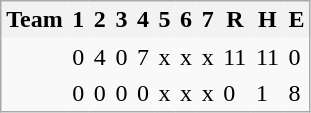<table class="wikitable">
<tr>
<th style="border-style: none none none none;">Team</th>
<th style="border-style: none none none none;">1</th>
<th style="border-style: none none none none;">2</th>
<th style="border-style: none none none none;">3</th>
<th style="border-style: none none none none;">4</th>
<th style="border-style: none none none none;">5</th>
<th style="border-style: none none none none;">6</th>
<th style="border-style: none none none none;">7</th>
<th style="border-style: none none none none;">R</th>
<th style="border-style: none none none none;">H</th>
<th style="border-style: none none none none;">E</th>
</tr>
<tr>
<td style="border-style: none none none none;"></td>
<td style="border-style: none none none none;">0</td>
<td style="border-style: none none none none;">4</td>
<td style="border-style: none none none none;">0</td>
<td style="border-style: none none none none;">7</td>
<td style="border-style: none none none none;">x</td>
<td style="border-style: none none none none;">x</td>
<td style="border-style: none none none none;">x</td>
<td style="border-style: none none none none;">11</td>
<td style="border-style: none none none none;">11</td>
<td style="border-style: none none none none;">0</td>
</tr>
<tr>
<td style="border-style: none none none none;"></td>
<td style="border-style: none none none none;">0</td>
<td style="border-style: none none none none;">0</td>
<td style="border-style: none none none none;">0</td>
<td style="border-style: none none none none;">0</td>
<td style="border-style: none none none none;">x</td>
<td style="border-style: none none none none;">x</td>
<td style="border-style: none none none none;">x</td>
<td style="border-style: none none none none;">0</td>
<td style="border-style: none none none none;">1</td>
<td style="border-style: none none none none;">8</td>
</tr>
</table>
